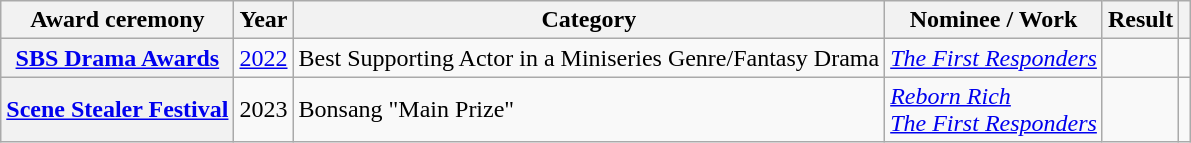<table class="wikitable plainrowheaders sortable">
<tr>
<th scope="col">Award ceremony</th>
<th scope="col">Year</th>
<th scope="col">Category</th>
<th scope="col">Nominee / Work</th>
<th scope="col">Result</th>
<th scope="col" class="unsortable"></th>
</tr>
<tr>
<th scope="row"><a href='#'>SBS Drama Awards</a></th>
<td><a href='#'>2022</a></td>
<td>Best Supporting Actor in a Miniseries Genre/Fantasy Drama</td>
<td><em><a href='#'>The First Responders</a></em></td>
<td></td>
<td></td>
</tr>
<tr>
<th scope="row"><a href='#'>Scene Stealer Festival</a></th>
<td>2023</td>
<td>Bonsang "Main Prize"</td>
<td><em><a href='#'>Reborn Rich</a></em><br><em><a href='#'>The First Responders</a></em></td>
<td></td>
<td></td>
</tr>
</table>
